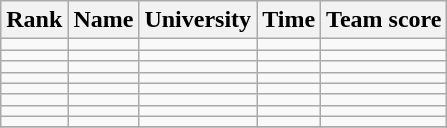<table class="wikitable sortable" style="text-align:center">
<tr>
<th>Rank</th>
<th>Name</th>
<th>University</th>
<th>Time</th>
<th>Team score</th>
</tr>
<tr>
<td></td>
<td align=left></td>
<td align="left"></td>
<td></td>
<td></td>
</tr>
<tr>
<td></td>
<td align=left></td>
<td align="left"></td>
<td></td>
<td></td>
</tr>
<tr>
<td></td>
<td align=left></td>
<td align="left"></td>
<td></td>
<td></td>
</tr>
<tr>
<td></td>
<td align=left></td>
<td align="left"></td>
<td></td>
<td></td>
</tr>
<tr>
<td></td>
<td align=left></td>
<td align="left"></td>
<td></td>
<td></td>
</tr>
<tr>
<td></td>
<td align=left></td>
<td align="left"></td>
<td></td>
<td></td>
</tr>
<tr>
<td></td>
<td align=left></td>
<td align="left"></td>
<td></td>
<td></td>
</tr>
<tr>
<td></td>
<td align="left"></td>
<td align="left"></td>
<td></td>
<td></td>
</tr>
<tr>
</tr>
</table>
